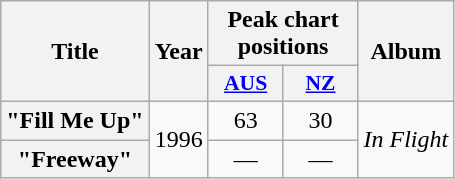<table class="wikitable plainrowheaders" style="text-align:center;">
<tr>
<th scope="col" rowspan="2">Title</th>
<th scope="col" rowspan="2">Year</th>
<th scope="col" colspan="2">Peak chart positions</th>
<th scope="col" rowspan="2">Album</th>
</tr>
<tr>
<th scope="col" style="width:3em;font-size:90%;"><a href='#'>AUS</a><br></th>
<th scope="col" style="width:3em;font-size:90%;"><a href='#'>NZ</a><br></th>
</tr>
<tr>
<th scope="row">"Fill Me Up"</th>
<td rowspan="2">1996</td>
<td>63</td>
<td>30</td>
<td rowspan="2"><em>In Flight</em></td>
</tr>
<tr>
<th scope="row">"Freeway"</th>
<td>—</td>
<td>—</td>
</tr>
</table>
